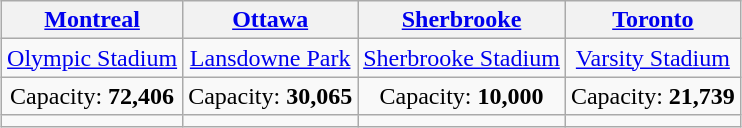<table class="wikitable" style="margin:1em auto; text-align:center">
<tr>
<th><a href='#'>Montreal</a></th>
<th><a href='#'>Ottawa</a></th>
<th><a href='#'>Sherbrooke</a></th>
<th><a href='#'>Toronto</a></th>
</tr>
<tr>
<td><a href='#'>Olympic Stadium</a></td>
<td><a href='#'>Lansdowne Park</a></td>
<td><a href='#'>Sherbrooke Stadium</a></td>
<td><a href='#'>Varsity Stadium</a></td>
</tr>
<tr>
<td>Capacity: <strong>72,406</strong></td>
<td>Capacity: <strong>30,065</strong></td>
<td>Capacity: <strong>10,000</strong></td>
<td>Capacity: <strong>21,739</strong></td>
</tr>
<tr>
<td></td>
<td></td>
<td></td>
<td></td>
</tr>
</table>
